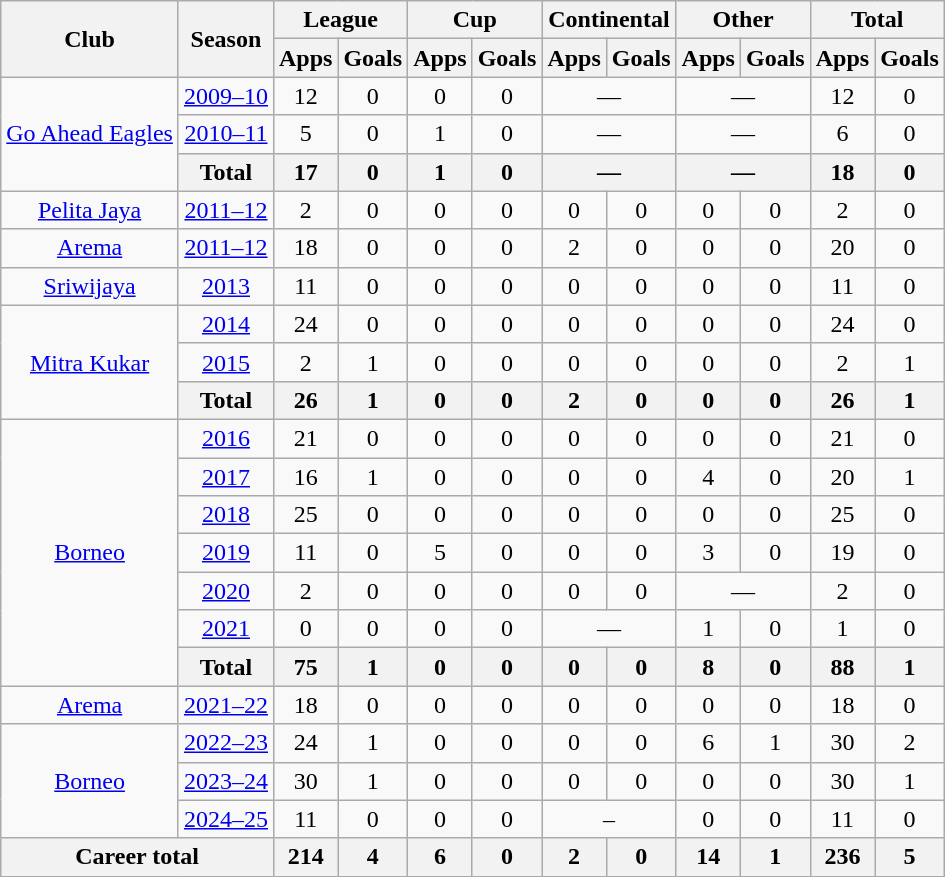<table class="wikitable" style="text-align: center;">
<tr>
<th rowspan="2">Club</th>
<th rowspan="2">Season</th>
<th colspan="2">League</th>
<th colspan="2">Cup</th>
<th colspan="2">Continental</th>
<th colspan="2">Other</th>
<th colspan="2">Total</th>
</tr>
<tr>
<th>Apps</th>
<th>Goals</th>
<th>Apps</th>
<th>Goals</th>
<th>Apps</th>
<th>Goals</th>
<th>Apps</th>
<th>Goals</th>
<th>Apps</th>
<th>Goals</th>
</tr>
<tr>
<td rowspan="3"><a href='#'>Go Ahead Eagles</a></td>
<td><a href='#'>2009–10</a></td>
<td>12</td>
<td>0</td>
<td>0</td>
<td>0</td>
<td colspan="2">—</td>
<td colspan="2">—</td>
<td>12</td>
<td>0</td>
</tr>
<tr>
<td><a href='#'>2010–11</a></td>
<td>5</td>
<td>0</td>
<td>1</td>
<td>0</td>
<td colspan="2">—</td>
<td colspan="2">—</td>
<td>6</td>
<td>0</td>
</tr>
<tr>
<th colspan="1">Total</th>
<th>17</th>
<th>0</th>
<th>1</th>
<th>0</th>
<th colspan="2">—</th>
<th colspan="2">—</th>
<th>18</th>
<th>0</th>
</tr>
<tr>
<td rowspan="1" valign="center"><a href='#'>Pelita Jaya</a></td>
<td><a href='#'>2011–12</a></td>
<td>2</td>
<td>0</td>
<td>0</td>
<td>0</td>
<td>0</td>
<td>0</td>
<td>0</td>
<td>0</td>
<td>2</td>
<td>0</td>
</tr>
<tr>
<td rowspan="1" valign="center"><a href='#'>Arema</a></td>
<td><a href='#'>2011–12</a></td>
<td>18</td>
<td>0</td>
<td>0</td>
<td>0</td>
<td>2</td>
<td>0</td>
<td>0</td>
<td>0</td>
<td>20</td>
<td>0</td>
</tr>
<tr>
<td rowspan="1" valign="center"><a href='#'>Sriwijaya</a></td>
<td><a href='#'>2013</a></td>
<td>11</td>
<td>0</td>
<td>0</td>
<td>0</td>
<td>0</td>
<td>0</td>
<td>0</td>
<td>0</td>
<td>11</td>
<td>0</td>
</tr>
<tr>
<td rowspan="3" valign="center"><a href='#'>Mitra Kukar</a></td>
<td><a href='#'>2014</a></td>
<td>24</td>
<td>0</td>
<td>0</td>
<td>0</td>
<td>0</td>
<td>0</td>
<td>0</td>
<td>0</td>
<td>24</td>
<td>0</td>
</tr>
<tr>
<td><a href='#'>2015</a></td>
<td>2</td>
<td>1</td>
<td>0</td>
<td>0</td>
<td>0</td>
<td>0</td>
<td>0</td>
<td>0</td>
<td>2</td>
<td>1</td>
</tr>
<tr>
<th colspan="1">Total</th>
<th>26</th>
<th>1</th>
<th>0</th>
<th>0</th>
<th>2</th>
<th>0</th>
<th>0</th>
<th>0</th>
<th>26</th>
<th>1</th>
</tr>
<tr>
<td rowspan="7" valign="center"><a href='#'>Borneo</a></td>
<td><a href='#'>2016</a></td>
<td>21</td>
<td>0</td>
<td>0</td>
<td>0</td>
<td>0</td>
<td>0</td>
<td>0</td>
<td>0</td>
<td>21</td>
<td>0</td>
</tr>
<tr>
<td><a href='#'>2017</a></td>
<td>16</td>
<td>1</td>
<td>0</td>
<td>0</td>
<td>0</td>
<td>0</td>
<td>4</td>
<td>0</td>
<td>20</td>
<td>1</td>
</tr>
<tr>
<td><a href='#'>2018</a></td>
<td>25</td>
<td>0</td>
<td>0</td>
<td>0</td>
<td>0</td>
<td>0</td>
<td>0</td>
<td>0</td>
<td>25</td>
<td>0</td>
</tr>
<tr>
<td><a href='#'>2019</a></td>
<td>11</td>
<td>0</td>
<td>5</td>
<td>0</td>
<td>0</td>
<td>0</td>
<td>3</td>
<td>0</td>
<td>19</td>
<td>0</td>
</tr>
<tr>
<td><a href='#'>2020</a></td>
<td>2</td>
<td>0</td>
<td>0</td>
<td>0</td>
<td>0</td>
<td>0</td>
<td colspan="2">—</td>
<td>2</td>
<td>0</td>
</tr>
<tr>
<td><a href='#'>2021</a></td>
<td>0</td>
<td>0</td>
<td>0</td>
<td>0</td>
<td colspan="2">—</td>
<td>1</td>
<td>0</td>
<td>1</td>
<td>0</td>
</tr>
<tr>
<th colspan="1">Total</th>
<th>75</th>
<th>1</th>
<th>0</th>
<th>0</th>
<th>0</th>
<th>0</th>
<th>8</th>
<th>0</th>
<th>88</th>
<th>1</th>
</tr>
<tr>
<td rowspan="1" valign="center"><a href='#'>Arema</a></td>
<td><a href='#'>2021–22</a></td>
<td>18</td>
<td>0</td>
<td>0</td>
<td>0</td>
<td>0</td>
<td>0</td>
<td>0</td>
<td>0</td>
<td>18</td>
<td>0</td>
</tr>
<tr>
<td rowspan="3" valign="center"><a href='#'>Borneo</a></td>
<td><a href='#'>2022–23</a></td>
<td>24</td>
<td>1</td>
<td>0</td>
<td>0</td>
<td>0</td>
<td>0</td>
<td>6</td>
<td>1</td>
<td>30</td>
<td>2</td>
</tr>
<tr>
<td><a href='#'>2023–24</a></td>
<td>30</td>
<td>1</td>
<td>0</td>
<td>0</td>
<td>0</td>
<td>0</td>
<td>0</td>
<td>0</td>
<td>30</td>
<td>1</td>
</tr>
<tr>
<td><a href='#'>2024–25</a></td>
<td>11</td>
<td>0</td>
<td>0</td>
<td>0</td>
<td colspan="2">–</td>
<td>0</td>
<td>0</td>
<td>11</td>
<td>0</td>
</tr>
<tr>
<th colspan="2">Career total</th>
<th>214</th>
<th>4</th>
<th>6</th>
<th>0</th>
<th>2</th>
<th>0</th>
<th>14</th>
<th>1</th>
<th>236</th>
<th>5</th>
</tr>
</table>
